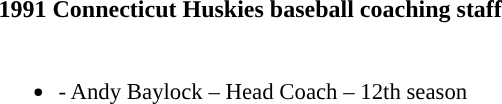<table class="toccolours">
<tr>
<th colspan=9>1991 Connecticut Huskies baseball coaching staff</th>
</tr>
<tr>
<td style="text-align: left; font-size: 95%;" valign="top"><br><ul><li>- Andy Baylock – Head Coach – 12th season</li></ul></td>
</tr>
</table>
